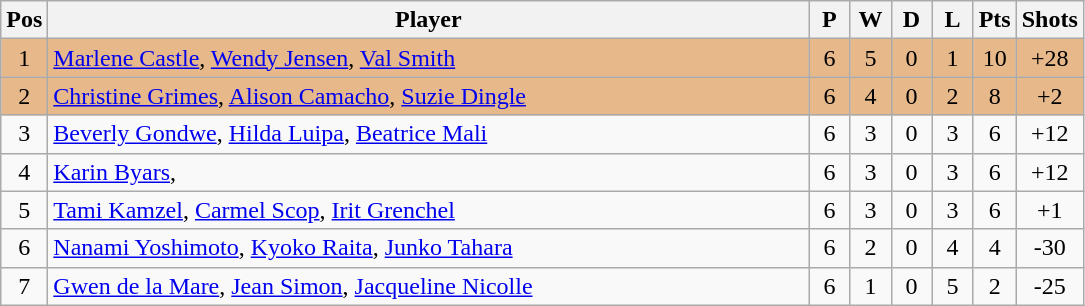<table class="wikitable" style="font-size: 100%">
<tr>
<th width=20>Pos</th>
<th width=500>Player</th>
<th width=20>P</th>
<th width=20>W</th>
<th width=20>D</th>
<th width=20>L</th>
<th width=20>Pts</th>
<th width=30>Shots</th>
</tr>
<tr align=center style="background: #E6B88A;">
<td>1</td>
<td align="left"> <a href='#'>Marlene Castle</a>, <a href='#'>Wendy Jensen</a>, <a href='#'>Val Smith</a></td>
<td>6</td>
<td>5</td>
<td>0</td>
<td>1</td>
<td>10</td>
<td>+28</td>
</tr>
<tr align=center style="background: #E6B88A;">
<td>2</td>
<td align="left"> <a href='#'>Christine Grimes</a>, <a href='#'>Alison Camacho</a>, <a href='#'>Suzie Dingle</a></td>
<td>6</td>
<td>4</td>
<td>0</td>
<td>2</td>
<td>8</td>
<td>+2</td>
</tr>
<tr align=center>
<td>3</td>
<td align="left"> <a href='#'>Beverly Gondwe</a>, <a href='#'>Hilda Luipa</a>, <a href='#'>Beatrice Mali</a></td>
<td>6</td>
<td>3</td>
<td>0</td>
<td>3</td>
<td>6</td>
<td>+12</td>
</tr>
<tr align=center>
<td>4</td>
<td align="left"> <a href='#'>Karin Byars</a>,</td>
<td>6</td>
<td>3</td>
<td>0</td>
<td>3</td>
<td>6</td>
<td>+12</td>
</tr>
<tr align=center>
<td>5</td>
<td align="left"> <a href='#'>Tami Kamzel</a>, <a href='#'>Carmel Scop</a>, <a href='#'>Irit Grenchel</a></td>
<td>6</td>
<td>3</td>
<td>0</td>
<td>3</td>
<td>6</td>
<td>+1</td>
</tr>
<tr align=center>
<td>6</td>
<td align="left"> <a href='#'>Nanami Yoshimoto</a>, <a href='#'>Kyoko Raita</a>, <a href='#'>Junko Tahara</a></td>
<td>6</td>
<td>2</td>
<td>0</td>
<td>4</td>
<td>4</td>
<td>-30</td>
</tr>
<tr align=center>
<td>7</td>
<td align="left"> <a href='#'>Gwen de la Mare</a>, <a href='#'>Jean Simon</a>, <a href='#'>Jacqueline Nicolle</a></td>
<td>6</td>
<td>1</td>
<td>0</td>
<td>5</td>
<td>2</td>
<td>-25</td>
</tr>
</table>
